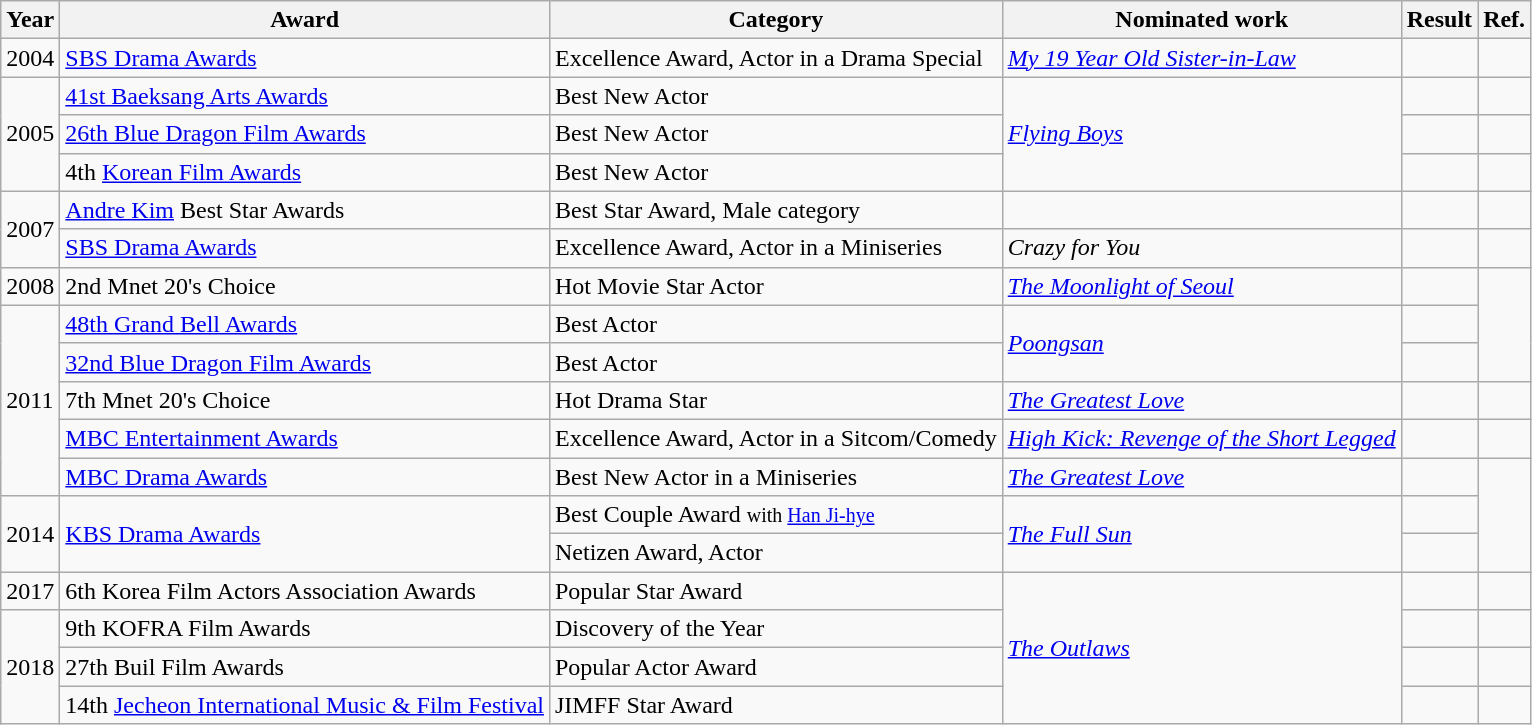<table class="wikitable sortable">
<tr>
<th>Year</th>
<th>Award</th>
<th>Category</th>
<th>Nominated work</th>
<th>Result</th>
<th>Ref.</th>
</tr>
<tr>
<td>2004</td>
<td><a href='#'>SBS Drama Awards</a></td>
<td>Excellence Award, Actor in a Drama Special</td>
<td><em><a href='#'>My 19 Year Old Sister-in-Law</a></em></td>
<td></td>
<td></td>
</tr>
<tr>
<td rowspan=3>2005</td>
<td><a href='#'>41st Baeksang Arts Awards</a></td>
<td>Best New Actor</td>
<td rowspan=3><em><a href='#'>Flying Boys</a></em></td>
<td></td>
<td></td>
</tr>
<tr>
<td><a href='#'>26th Blue Dragon Film Awards</a></td>
<td>Best New Actor</td>
<td></td>
<td></td>
</tr>
<tr>
<td>4th <a href='#'>Korean Film Awards</a></td>
<td>Best New Actor</td>
<td></td>
<td></td>
</tr>
<tr>
<td rowspan=2>2007</td>
<td><a href='#'>Andre Kim</a> Best Star Awards</td>
<td>Best Star Award, Male category</td>
<td></td>
<td></td>
<td></td>
</tr>
<tr>
<td><a href='#'>SBS Drama Awards</a></td>
<td>Excellence Award, Actor in a Miniseries</td>
<td><em>Crazy for You</em></td>
<td></td>
<td></td>
</tr>
<tr>
<td>2008</td>
<td>2nd Mnet 20's Choice</td>
<td>Hot Movie Star Actor</td>
<td><em><a href='#'>The Moonlight of Seoul</a></em></td>
<td></td>
</tr>
<tr>
<td rowspan="5">2011</td>
<td><a href='#'>48th Grand Bell Awards</a></td>
<td>Best Actor</td>
<td rowspan=2><em><a href='#'>Poongsan</a></em></td>
<td></td>
</tr>
<tr>
<td><a href='#'>32nd Blue Dragon Film Awards</a></td>
<td>Best Actor</td>
<td></td>
</tr>
<tr>
<td>7th Mnet 20's Choice</td>
<td>Hot Drama Star</td>
<td><em><a href='#'>The Greatest Love</a></em></td>
<td></td>
<td></td>
</tr>
<tr>
<td><a href='#'>MBC Entertainment Awards</a></td>
<td>Excellence Award, Actor in a Sitcom/Comedy</td>
<td><em><a href='#'>High Kick: Revenge of the Short Legged</a></em></td>
<td></td>
<td></td>
</tr>
<tr>
<td><a href='#'>MBC Drama Awards</a></td>
<td>Best New Actor in a Miniseries</td>
<td><em><a href='#'>The Greatest Love</a></em></td>
<td></td>
</tr>
<tr>
<td rowspan=2>2014</td>
<td rowspan=2><a href='#'>KBS Drama Awards</a></td>
<td>Best Couple Award <small>with <a href='#'>Han Ji-hye</a></small></td>
<td rowspan=2><em><a href='#'>The Full Sun</a></em></td>
<td></td>
</tr>
<tr>
<td>Netizen Award, Actor</td>
<td></td>
</tr>
<tr>
<td>2017</td>
<td>6th Korea Film Actors Association Awards</td>
<td>Popular Star Award</td>
<td rowspan="4"><em><a href='#'>The Outlaws</a></em></td>
<td></td>
<td></td>
</tr>
<tr>
<td rowspan="3">2018</td>
<td>9th KOFRA Film Awards</td>
<td>Discovery of the Year</td>
<td></td>
<td></td>
</tr>
<tr>
<td>27th Buil Film Awards</td>
<td>Popular Actor Award</td>
<td></td>
<td></td>
</tr>
<tr>
<td>14th <a href='#'>Jecheon International Music & Film Festival</a></td>
<td>JIMFF Star Award</td>
<td></td>
<td></td>
</tr>
</table>
